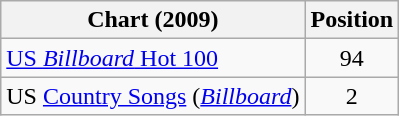<table class="wikitable">
<tr>
<th>Chart (2009)</th>
<th>Position</th>
</tr>
<tr>
<td><a href='#'>US <em>Billboard</em> Hot 100</a></td>
<td style="text-align:center;">94</td>
</tr>
<tr>
<td>US <a href='#'>Country Songs</a> (<em><a href='#'>Billboard</a></em>)</td>
<td align="center">2</td>
</tr>
</table>
